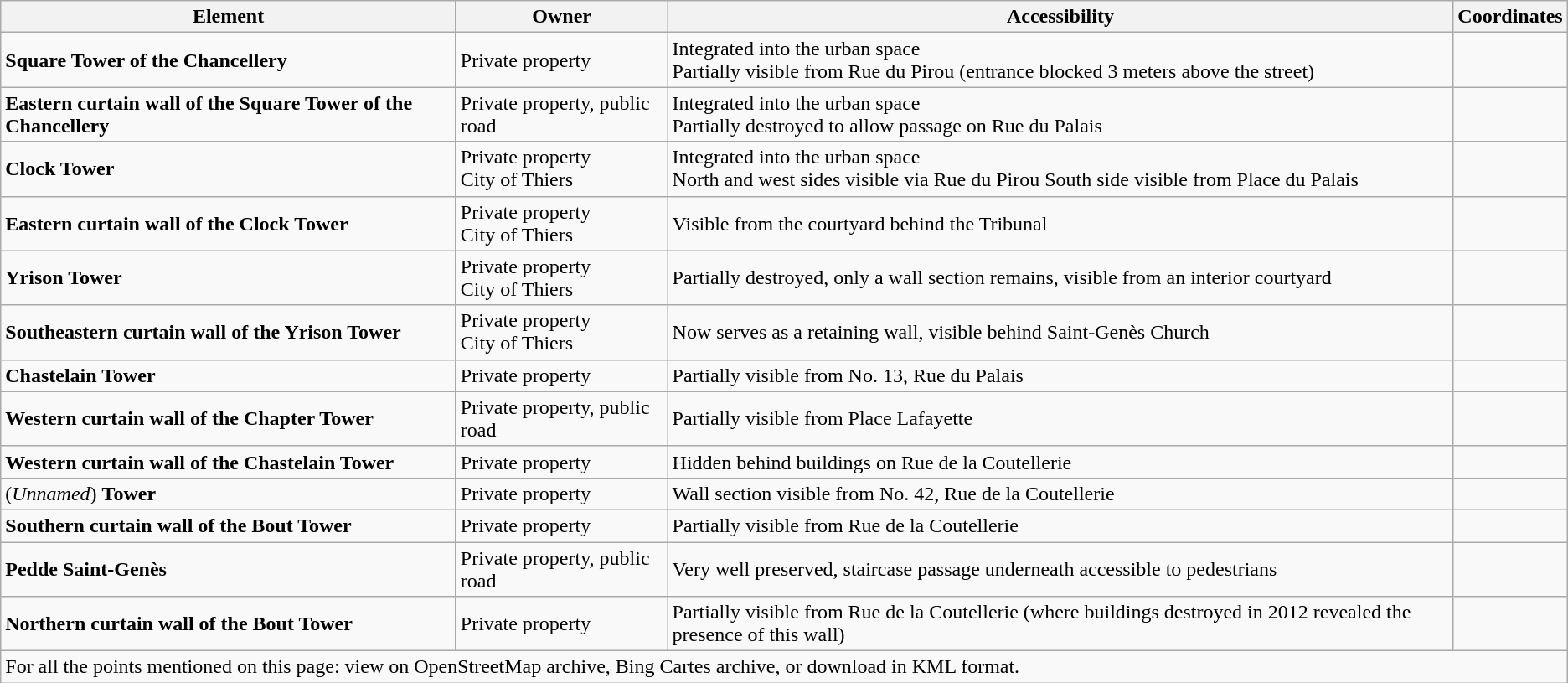<table class="wikitable mw-collapsible">
<tr>
<th>Element</th>
<th>Owner</th>
<th>Accessibility</th>
<th>Coordinates</th>
</tr>
<tr>
<td><strong>Square Tower of the Chancellery</strong></td>
<td>Private property</td>
<td>Integrated into the urban space<br>Partially visible from Rue du Pirou (entrance blocked 3 meters above the street)</td>
<td></td>
</tr>
<tr>
<td><strong>Eastern curtain wall of the Square Tower of the Chancellery</strong></td>
<td>Private property, public road</td>
<td>Integrated into the urban space<br>Partially destroyed to allow passage on Rue du Palais</td>
<td></td>
</tr>
<tr>
<td><strong>Clock Tower</strong></td>
<td>Private property<br>City of Thiers</td>
<td>Integrated into the urban space<br>North and west sides visible via Rue du Pirou
South side visible from Place du Palais</td>
<td></td>
</tr>
<tr>
<td><strong>Eastern curtain wall of the Clock Tower</strong></td>
<td>Private property<br>City of Thiers</td>
<td>Visible from the courtyard behind the Tribunal</td>
<td></td>
</tr>
<tr>
<td><strong>Yrison Tower</strong></td>
<td>Private property<br>City of Thiers</td>
<td>Partially destroyed, only a wall section remains, visible from an interior courtyard</td>
<td></td>
</tr>
<tr>
<td><strong>Southeastern curtain wall of the Yrison Tower</strong></td>
<td>Private property<br>City of Thiers</td>
<td>Now serves as a retaining wall, visible behind Saint-Genès Church</td>
<td></td>
</tr>
<tr>
<td><strong>Chastelain Tower</strong></td>
<td>Private property</td>
<td>Partially visible from No. 13, Rue du Palais</td>
<td></td>
</tr>
<tr>
<td><strong>Western curtain wall of the Chapter Tower</strong></td>
<td>Private property, public road</td>
<td>Partially visible from Place Lafayette</td>
<td></td>
</tr>
<tr>
<td><strong>Western curtain wall of the Chastelain Tower</strong></td>
<td>Private property</td>
<td>Hidden behind buildings on Rue de la Coutellerie</td>
<td></td>
</tr>
<tr>
<td>(<em>Unnamed</em>) <strong>Tower</strong></td>
<td>Private property</td>
<td>Wall section visible from No. 42, Rue de la Coutellerie</td>
<td></td>
</tr>
<tr>
<td><strong>Southern curtain wall of the Bout Tower</strong></td>
<td>Private property</td>
<td>Partially visible from Rue de la Coutellerie</td>
<td></td>
</tr>
<tr>
<td><strong>Pedde Saint-Genès</strong></td>
<td>Private property, public road</td>
<td>Very well preserved, staircase passage underneath accessible to pedestrians</td>
<td></td>
</tr>
<tr>
<td><strong>Northern curtain wall of the Bout Tower</strong></td>
<td>Private property</td>
<td>Partially visible from Rue de la Coutellerie (where buildings destroyed in 2012 revealed the presence of this wall)</td>
<td></td>
</tr>
<tr>
<td colspan="4">For all the points mentioned on this page: view on OpenStreetMap archive, Bing Cartes archive, or download in KML format.</td>
</tr>
</table>
